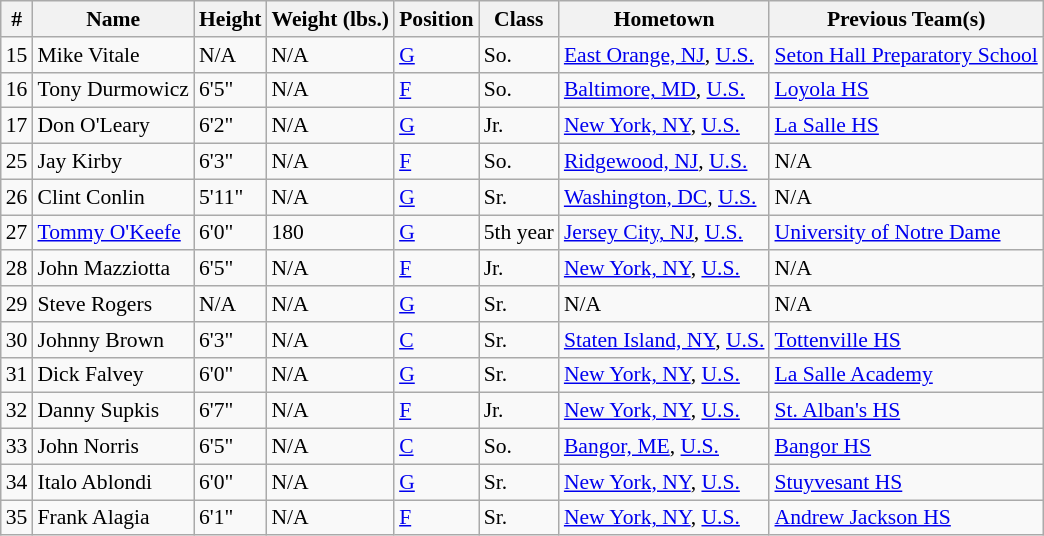<table class="wikitable" style="font-size: 90%">
<tr>
<th>#</th>
<th>Name</th>
<th>Height</th>
<th>Weight (lbs.)</th>
<th>Position</th>
<th>Class</th>
<th>Hometown</th>
<th>Previous Team(s)</th>
</tr>
<tr>
<td>15</td>
<td>Mike Vitale</td>
<td>N/A</td>
<td>N/A</td>
<td><a href='#'>G</a></td>
<td>So.</td>
<td><a href='#'>East Orange, NJ</a>, <a href='#'>U.S.</a></td>
<td><a href='#'>Seton Hall Preparatory School</a></td>
</tr>
<tr>
<td>16</td>
<td>Tony Durmowicz</td>
<td>6'5"</td>
<td>N/A</td>
<td><a href='#'>F</a></td>
<td>So.</td>
<td><a href='#'>Baltimore, MD</a>, <a href='#'>U.S.</a></td>
<td><a href='#'>Loyola HS</a></td>
</tr>
<tr>
<td>17</td>
<td>Don O'Leary</td>
<td>6'2"</td>
<td>N/A</td>
<td><a href='#'>G</a></td>
<td>Jr.</td>
<td><a href='#'>New York, NY</a>, <a href='#'>U.S.</a></td>
<td><a href='#'>La Salle HS</a></td>
</tr>
<tr>
<td>25</td>
<td>Jay Kirby</td>
<td>6'3"</td>
<td>N/A</td>
<td><a href='#'>F</a></td>
<td>So.</td>
<td><a href='#'>Ridgewood, NJ</a>, <a href='#'>U.S.</a></td>
<td>N/A</td>
</tr>
<tr>
<td>26</td>
<td>Clint Conlin</td>
<td>5'11"</td>
<td>N/A</td>
<td><a href='#'>G</a></td>
<td>Sr.</td>
<td><a href='#'>Washington, DC</a>, <a href='#'>U.S.</a></td>
<td>N/A</td>
</tr>
<tr>
<td>27</td>
<td><a href='#'>Tommy O'Keefe</a></td>
<td>6'0"</td>
<td>180</td>
<td><a href='#'>G</a></td>
<td>5th year</td>
<td><a href='#'>Jersey City, NJ</a>, <a href='#'>U.S.</a></td>
<td><a href='#'>University of Notre Dame</a></td>
</tr>
<tr>
<td>28</td>
<td>John Mazziotta</td>
<td>6'5"</td>
<td>N/A</td>
<td><a href='#'>F</a></td>
<td>Jr.</td>
<td><a href='#'>New York, NY</a>, <a href='#'>U.S.</a></td>
<td>N/A</td>
</tr>
<tr>
<td>29</td>
<td>Steve Rogers</td>
<td>N/A</td>
<td>N/A</td>
<td><a href='#'>G</a></td>
<td>Sr.</td>
<td>N/A</td>
<td>N/A</td>
</tr>
<tr>
<td>30</td>
<td>Johnny Brown</td>
<td>6'3"</td>
<td>N/A</td>
<td><a href='#'>C</a></td>
<td>Sr.</td>
<td><a href='#'>Staten Island, NY</a>, <a href='#'>U.S.</a></td>
<td><a href='#'>Tottenville HS</a></td>
</tr>
<tr>
<td>31</td>
<td>Dick Falvey</td>
<td>6'0"</td>
<td>N/A</td>
<td><a href='#'>G</a></td>
<td>Sr.</td>
<td><a href='#'>New York, NY</a>, <a href='#'>U.S.</a></td>
<td><a href='#'>La Salle Academy</a></td>
</tr>
<tr>
<td>32</td>
<td>Danny Supkis</td>
<td>6'7"</td>
<td>N/A</td>
<td><a href='#'>F</a></td>
<td>Jr.</td>
<td><a href='#'>New York, NY</a>, <a href='#'>U.S.</a></td>
<td><a href='#'>St. Alban's HS</a></td>
</tr>
<tr>
<td>33</td>
<td>John Norris</td>
<td>6'5"</td>
<td>N/A</td>
<td><a href='#'>C</a></td>
<td>So.</td>
<td><a href='#'>Bangor, ME</a>, <a href='#'>U.S.</a></td>
<td><a href='#'>Bangor HS</a></td>
</tr>
<tr>
<td>34</td>
<td>Italo Ablondi</td>
<td>6'0"</td>
<td>N/A</td>
<td><a href='#'>G</a></td>
<td>Sr.</td>
<td><a href='#'>New York, NY</a>, <a href='#'>U.S.</a></td>
<td><a href='#'>Stuyvesant HS</a></td>
</tr>
<tr>
<td>35</td>
<td>Frank Alagia</td>
<td>6'1"</td>
<td>N/A</td>
<td><a href='#'>F</a></td>
<td>Sr.</td>
<td><a href='#'>New York, NY</a>, <a href='#'>U.S.</a></td>
<td><a href='#'>Andrew Jackson HS</a></td>
</tr>
</table>
